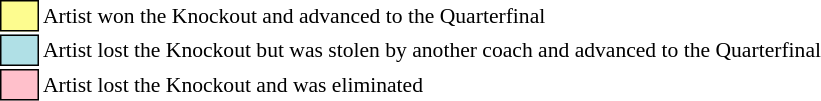<table class="toccolours" style="font-size: 90%; white-space: nowrap;">
<tr>
<td style="background:#fdfc8f; border:1px solid black;">      </td>
<td>Artist won the Knockout and advanced to the Quarterfinal</td>
</tr>
<tr>
<td style="background:#b0e0e6; border:1px solid black;">      </td>
<td>Artist lost the Knockout but was stolen by another coach and advanced to the Quarterfinal</td>
</tr>
<tr>
<td style="background:pink; border:1px solid black;">      </td>
<td>Artist lost the Knockout and was eliminated</td>
</tr>
</table>
